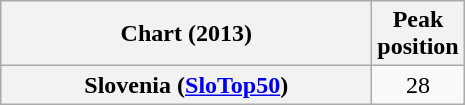<table class="wikitable sortable plainrowheaders" style="text-align:center;">
<tr>
<th scope="col" width=240>Chart (2013)</th>
<th scope="col">Peak<br>position</th>
</tr>
<tr>
<th scope="row">Slovenia (<a href='#'>SloTop50</a>)</th>
<td align=center>28</td>
</tr>
</table>
